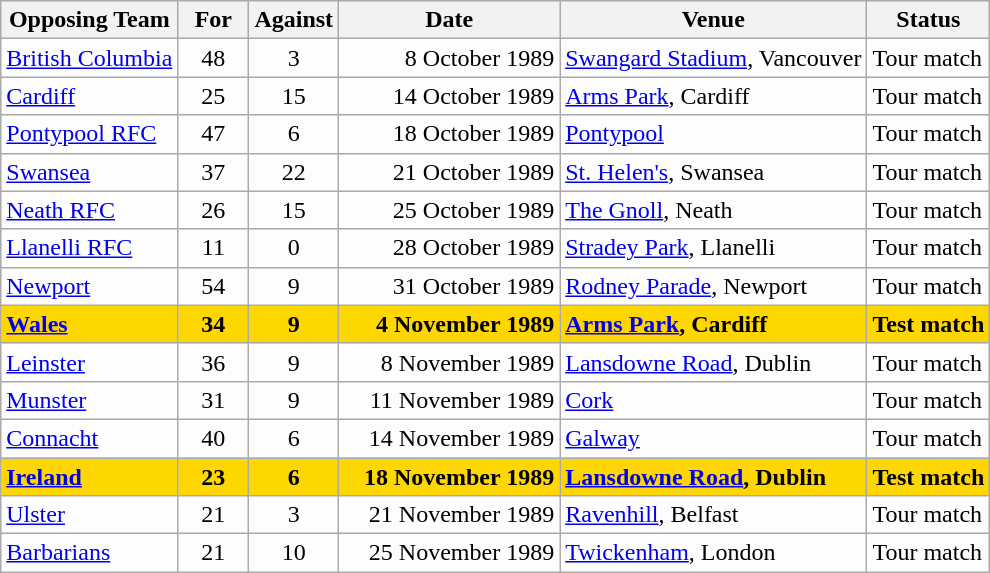<table class=wikitable>
<tr>
<th>Opposing Team</th>
<th>For</th>
<th>Against</th>
<th>Date</th>
<th>Venue</th>
<th>Status</th>
</tr>
<tr bgcolor=#fdfdfd>
<td><a href='#'>British Columbia</a></td>
<td align=center width=40>48</td>
<td align=center width=40>3</td>
<td width=140 align=right>8 October 1989</td>
<td><a href='#'>Swangard Stadium</a>, Vancouver</td>
<td>Tour match</td>
</tr>
<tr bgcolor=#fdfdfd>
<td><a href='#'>Cardiff</a></td>
<td align=center width=40>25</td>
<td align=center width=40>15</td>
<td width=140 align=right>14 October 1989</td>
<td><a href='#'>Arms Park</a>, Cardiff</td>
<td>Tour match</td>
</tr>
<tr bgcolor=#fdfdfd>
<td><a href='#'>Pontypool RFC</a></td>
<td align=center width=40>47</td>
<td align=center width=40>6</td>
<td width=140 align=right>18 October 1989</td>
<td><a href='#'>Pontypool</a></td>
<td>Tour match</td>
</tr>
<tr bgcolor=#fdfdfd>
<td><a href='#'>Swansea</a></td>
<td align=center width=40>37</td>
<td align=center width=40>22</td>
<td width=140 align=right>21 October 1989</td>
<td><a href='#'>St. Helen's</a>, Swansea</td>
<td>Tour match</td>
</tr>
<tr bgcolor=#fdfdfd>
<td><a href='#'>Neath RFC</a></td>
<td align=center width=40>26</td>
<td align=center width=40>15</td>
<td width=140 align=right>25 October 1989</td>
<td><a href='#'>The Gnoll</a>, Neath</td>
<td>Tour match</td>
</tr>
<tr bgcolor=#fdfdfd>
<td><a href='#'>Llanelli RFC</a></td>
<td align=center width=40>11</td>
<td align=center width=40>0</td>
<td width=140 align=right>28 October 1989</td>
<td><a href='#'>Stradey Park</a>, Llanelli</td>
<td>Tour match</td>
</tr>
<tr bgcolor=#fdfdfd>
<td><a href='#'>Newport</a></td>
<td align=center width=40>54</td>
<td align=center width=40>9</td>
<td width=140 align=right>31 October 1989</td>
<td><a href='#'>Rodney Parade</a>, Newport</td>
<td>Tour match</td>
</tr>
<tr bgcolor=gold>
<td><strong><a href='#'>Wales</a></strong></td>
<td align=center width=40><strong>34</strong></td>
<td align=center width=40><strong>9</strong></td>
<td width=140 align=right><strong>4 November 1989</strong></td>
<td><strong><a href='#'>Arms Park</a>, Cardiff</strong></td>
<td><strong>Test match</strong></td>
</tr>
<tr bgcolor=#fdfdfd>
<td><a href='#'>Leinster</a></td>
<td align=center width=40>36</td>
<td align=center width=40>9</td>
<td width=140 align=right>8 November 1989</td>
<td><a href='#'>Lansdowne Road</a>, Dublin</td>
<td>Tour match</td>
</tr>
<tr bgcolor=#fdfdfd>
<td><a href='#'>Munster</a></td>
<td align=center width=40>31</td>
<td align=center width=40>9</td>
<td width=140 align=right>11 November 1989</td>
<td><a href='#'>Cork</a></td>
<td>Tour match</td>
</tr>
<tr bgcolor=#fdfdfd>
<td><a href='#'>Connacht</a></td>
<td align=center width=40>40</td>
<td align=center width=40>6</td>
<td width=140 align=right>14 November 1989</td>
<td><a href='#'>Galway</a></td>
<td>Tour match</td>
</tr>
<tr bgcolor=gold>
<td><strong><a href='#'>Ireland</a></strong></td>
<td align=center width=40><strong>23</strong></td>
<td align=center width=40><strong>6</strong></td>
<td width=140 align=right><strong>18 November 1989</strong></td>
<td><strong><a href='#'>Lansdowne Road</a>, Dublin</strong></td>
<td><strong>Test match</strong></td>
</tr>
<tr bgcolor=#fdfdfd>
<td><a href='#'>Ulster</a></td>
<td align=center width=40>21</td>
<td align=center width=40>3</td>
<td width=140 align=right>21 November 1989</td>
<td><a href='#'>Ravenhill</a>, Belfast</td>
<td>Tour match</td>
</tr>
<tr bgcolor=#fdfdfd>
<td><a href='#'>Barbarians</a></td>
<td align=center width=40>21</td>
<td align=center width=40>10</td>
<td width=140 align=right>25 November 1989</td>
<td><a href='#'>Twickenham</a>, London</td>
<td>Tour match</td>
</tr>
</table>
